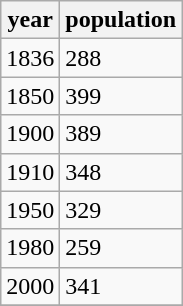<table class="wikitable">
<tr>
<th>year</th>
<th>population</th>
</tr>
<tr>
<td>1836</td>
<td>288</td>
</tr>
<tr>
<td>1850</td>
<td>399</td>
</tr>
<tr>
<td>1900</td>
<td>389</td>
</tr>
<tr>
<td>1910</td>
<td>348</td>
</tr>
<tr>
<td>1950</td>
<td>329</td>
</tr>
<tr>
<td>1980</td>
<td>259</td>
</tr>
<tr>
<td>2000</td>
<td>341</td>
</tr>
<tr>
</tr>
</table>
